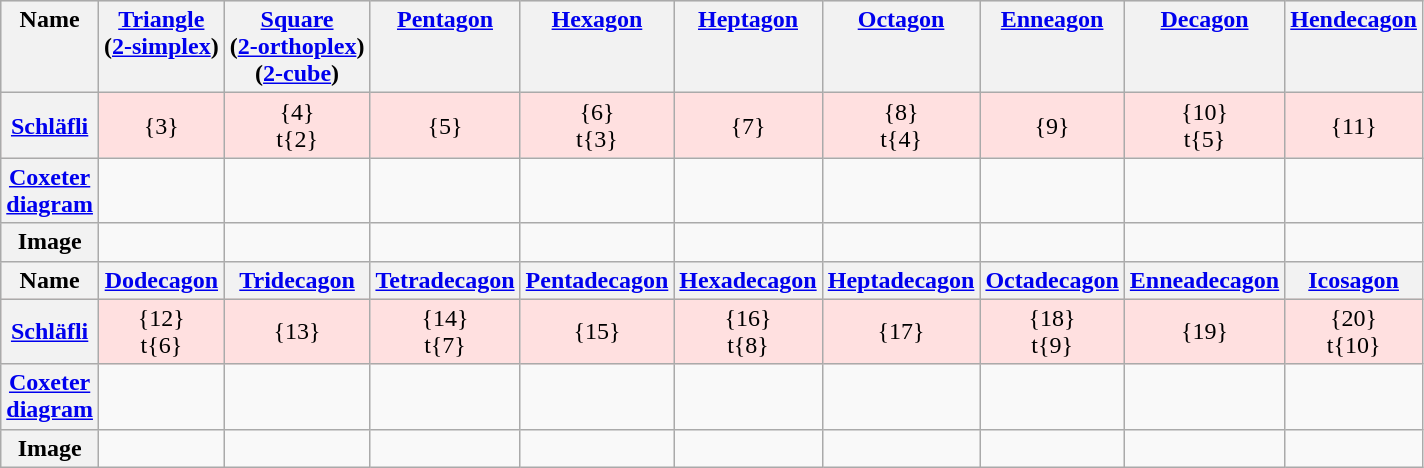<table class="wikitable" style="text-align:center;">
<tr bgcolor="#e0e0e0" valign="top">
<th>Name</th>
<th><a href='#'>Triangle</a><br>(<a href='#'>2-simplex</a>)</th>
<th><a href='#'>Square</a><br>(<a href='#'>2-orthoplex</a>)<br>(<a href='#'>2-cube</a>)</th>
<th><a href='#'>Pentagon</a></th>
<th><a href='#'>Hexagon</a></th>
<th><a href='#'>Heptagon</a></th>
<th><a href='#'>Octagon</a></th>
<th><a href='#'>Enneagon</a></th>
<th><a href='#'>Decagon</a></th>
<th><a href='#'>Hendecagon</a></th>
</tr>
<tr bgcolor="#ffe0e0">
<th><a href='#'>Schläfli</a></th>
<td>{3}</td>
<td>{4}<br>t{2}</td>
<td>{5}</td>
<td>{6}<br>t{3}</td>
<td>{7}</td>
<td>{8}<br>t{4}</td>
<td>{9}</td>
<td>{10}<br>t{5}</td>
<td>{11}</td>
</tr>
<tr valign=top>
<th><a href='#'>Coxeter<br>diagram</a></th>
<td></td>
<td><br></td>
<td></td>
<td><br></td>
<td></td>
<td><br></td>
<td></td>
<td><br></td>
<td></td>
</tr>
<tr valign=top>
<th>Image</th>
<td></td>
<td><br></td>
<td></td>
<td><br></td>
<td></td>
<td><br></td>
<td></td>
<td><br></td>
<td></td>
</tr>
<tr bgcolor="#e0e0e0" valign="top">
<th>Name</th>
<th><a href='#'>Dodecagon</a></th>
<th><a href='#'>Tridecagon</a></th>
<th><a href='#'>Tetradecagon</a></th>
<th><a href='#'>Pentadecagon</a></th>
<th><a href='#'>Hexadecagon</a></th>
<th><a href='#'>Heptadecagon</a></th>
<th><a href='#'>Octadecagon</a></th>
<th><a href='#'>Enneadecagon</a></th>
<th><a href='#'>Icosagon</a></th>
</tr>
<tr bgcolor="#ffe0e0">
<th><a href='#'>Schläfli</a></th>
<td>{12}<br>t{6}</td>
<td>{13}</td>
<td>{14}<br>t{7}</td>
<td>{15}</td>
<td>{16}<br>t{8}</td>
<td>{17}</td>
<td>{18}<br>t{9}</td>
<td>{19}</td>
<td>{20}<br>t{10}</td>
</tr>
<tr valign=top>
<th><a href='#'>Coxeter<br>diagram</a></th>
<td><br></td>
<td></td>
<td><br></td>
<td></td>
<td><br></td>
<td></td>
<td><br></td>
<td></td>
<td><br></td>
</tr>
<tr valign=top>
<th>Image</th>
<td><br></td>
<td></td>
<td><br></td>
<td></td>
<td><br></td>
<td></td>
<td><br></td>
<td></td>
<td><br></td>
</tr>
</table>
